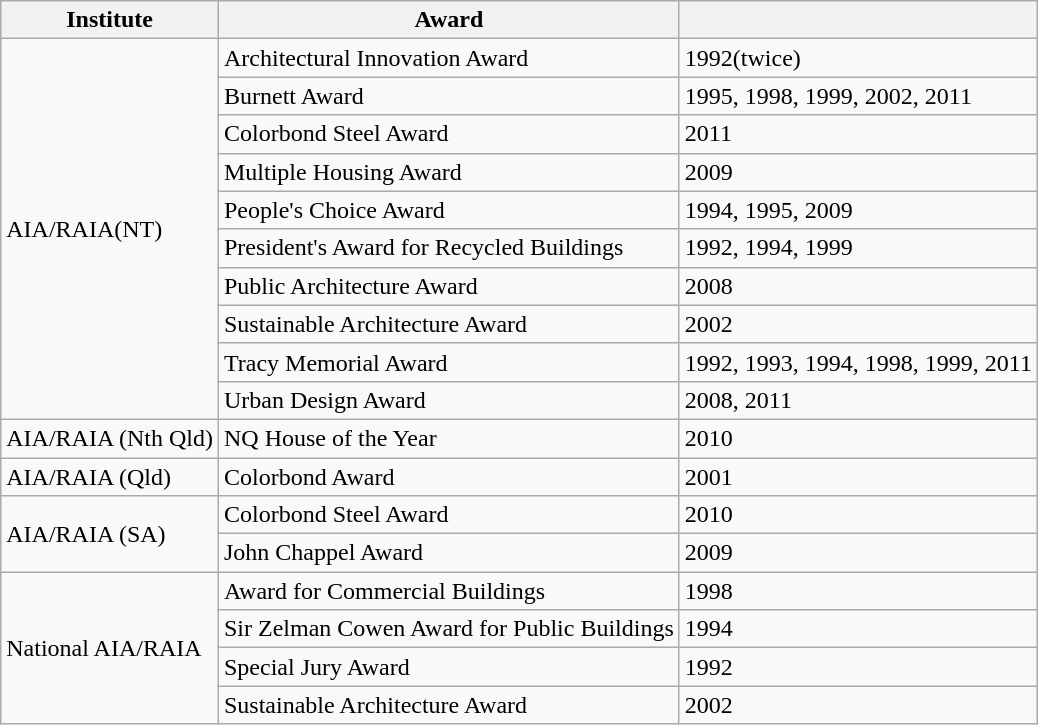<table class=wikitable>
<tr>
<th>Institute</th>
<th>Award</th>
<th></th>
</tr>
<tr>
<td rowspan=10>AIA/RAIA(NT)</td>
<td>Architectural Innovation Award</td>
<td>1992(twice)</td>
</tr>
<tr>
<td>Burnett Award</td>
<td>1995, 1998, 1999, 2002, 2011</td>
</tr>
<tr>
<td>Colorbond Steel Award</td>
<td>2011</td>
</tr>
<tr>
<td>Multiple Housing Award</td>
<td>2009</td>
</tr>
<tr>
<td>People's Choice Award</td>
<td>1994, 1995, 2009</td>
</tr>
<tr>
<td>President's Award for Recycled Buildings</td>
<td>1992, 1994, 1999</td>
</tr>
<tr>
<td>Public Architecture Award</td>
<td>2008</td>
</tr>
<tr>
<td>Sustainable Architecture Award</td>
<td>2002</td>
</tr>
<tr>
<td>Tracy Memorial Award</td>
<td>1992, 1993, 1994, 1998, 1999, 2011</td>
</tr>
<tr>
<td>Urban Design Award</td>
<td>2008, 2011</td>
</tr>
<tr>
<td rowspan=1>AIA/RAIA (Nth Qld)</td>
<td>NQ House of the Year</td>
<td>2010</td>
</tr>
<tr>
<td rowspan=1>AIA/RAIA (Qld)</td>
<td>Colorbond Award</td>
<td>2001</td>
</tr>
<tr>
<td rowspan=2>AIA/RAIA (SA)</td>
<td>Colorbond Steel Award</td>
<td>2010</td>
</tr>
<tr>
<td>John Chappel Award</td>
<td>2009</td>
</tr>
<tr>
<td rowspan=4>National AIA/RAIA</td>
<td>Award for Commercial Buildings</td>
<td>1998</td>
</tr>
<tr>
<td>Sir Zelman Cowen Award for Public Buildings</td>
<td>1994</td>
</tr>
<tr>
<td>Special Jury Award</td>
<td>1992</td>
</tr>
<tr>
<td>Sustainable Architecture Award</td>
<td>2002</td>
</tr>
</table>
